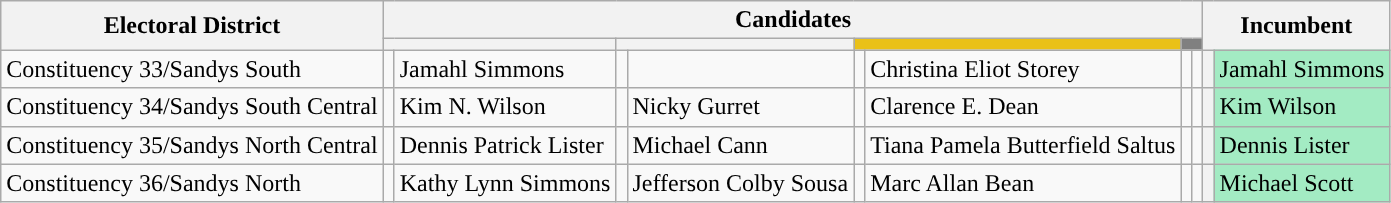<table class="wikitable">
<tr>
<th rowspan="2">Electoral District</th>
<th colspan="8">Candidates</th>
<th colspan="2" rowspan="2">Incumbent</th>
</tr>
<tr>
<th colspan="2" style="background:"><a href='#'></a></th>
<th colspan="2" style="background:"><a href='#'></a></th>
<td colspan="2" style="background:#EAC117"><a href='#'></a></td>
<td colspan="2" style="background:grey"><a href='#'></a></td>
</tr>
<tr>
<td>Constituency 33/Sandys South</td>
<td></td>
<td>Jamahl Simmons</td>
<td></td>
<td></td>
<td></td>
<td>Christina Eliot Storey</td>
<td></td>
<td></td>
<th style="background:"></th>
<td style="background:#a3ebc3">Jamahl Simmons</td>
</tr>
<tr>
<td>Constituency 34/Sandys South Central</td>
<td></td>
<td>Kim N. Wilson</td>
<td></td>
<td>Nicky Gurret</td>
<td></td>
<td>Clarence E. Dean</td>
<td></td>
<td></td>
<th style="background:"></th>
<td style="background:#a3ebc3">Kim Wilson</td>
</tr>
<tr>
<td>Constituency 35/Sandys North Central</td>
<td></td>
<td>Dennis Patrick Lister</td>
<td></td>
<td>Michael Cann</td>
<td></td>
<td>Tiana Pamela Butterfield Saltus</td>
<td></td>
<td></td>
<th style="background:"></th>
<td style="background:#a3ebc3">Dennis Lister</td>
</tr>
<tr>
<td>Constituency 36/Sandys North</td>
<td></td>
<td>Kathy Lynn Simmons</td>
<td></td>
<td>Jefferson Colby Sousa</td>
<td></td>
<td>Marc Allan Bean</td>
<td></td>
<td></td>
<th style="background:"></th>
<td style="background:#a3ebc3">Michael Scott</td>
</tr>
</table>
